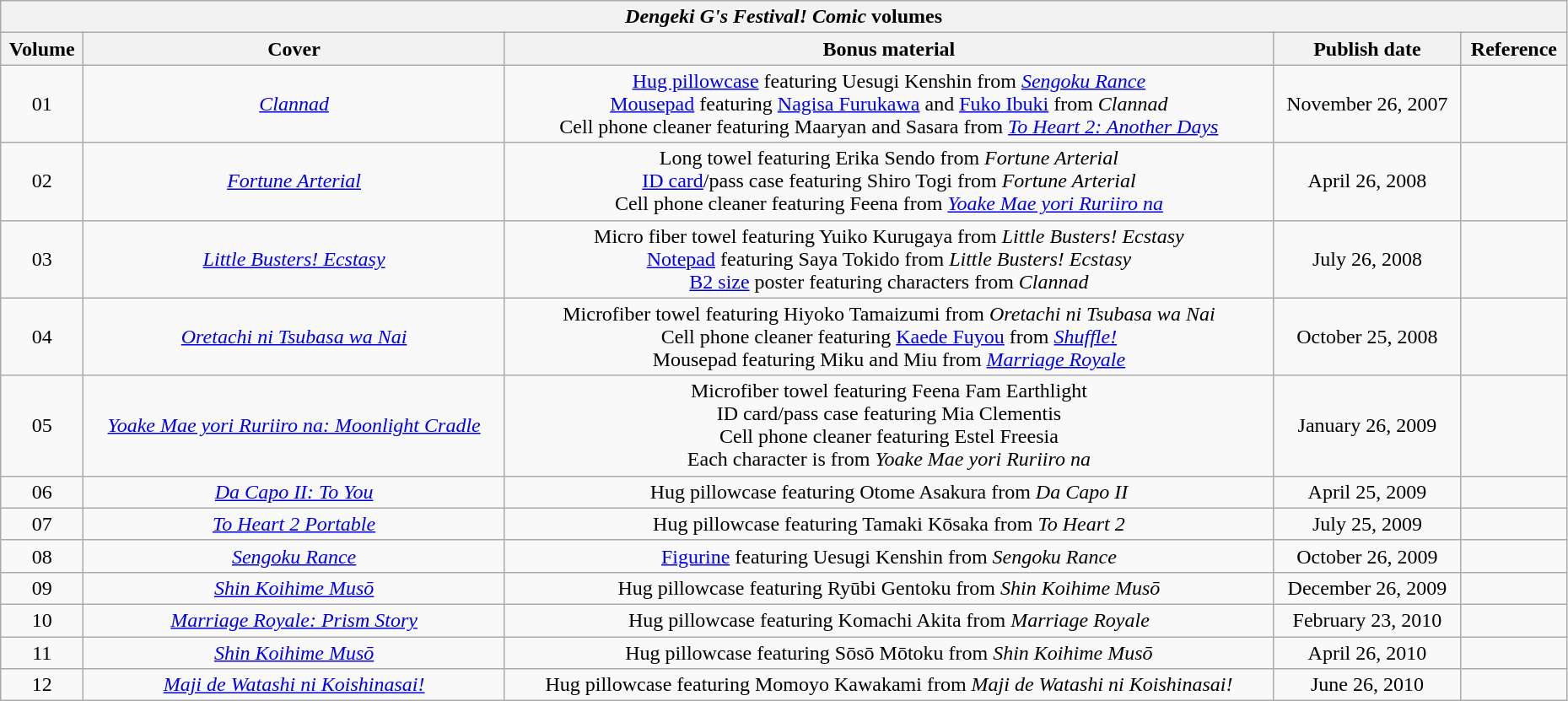<table class="wikitable" style="width: 98%; text-align: center;">
<tr>
<th ! colspan="5"><em>Dengeki G's Festival! Comic</em> volumes</th>
</tr>
<tr>
<th>Volume</th>
<th>Cover</th>
<th>Bonus material</th>
<th>Publish date</th>
<th>Reference</th>
</tr>
<tr>
<td>01</td>
<td><em><a href='#'>Clannad</a></em></td>
<td><a href='#'>Hug pillowcase</a> featuring Uesugi Kenshin from <em><a href='#'>Sengoku Rance</a></em><br><a href='#'>Mousepad</a> featuring <a href='#'>Nagisa Furukawa</a> and <a href='#'>Fuko Ibuki</a> from <em>Clannad</em><br>Cell phone cleaner featuring Maaryan and Sasara from <em><a href='#'>To Heart 2: Another Days</a></em></td>
<td>November 26, 2007</td>
<td></td>
</tr>
<tr>
<td>02</td>
<td><em><a href='#'>Fortune Arterial</a></em></td>
<td>Long towel featuring Erika Sendo from <em>Fortune Arterial</em><br><a href='#'>ID card</a>/pass case featuring Shiro Togi from <em>Fortune Arterial</em><br>Cell phone cleaner featuring Feena from <em><a href='#'>Yoake Mae yori Ruriiro na</a></em></td>
<td>April 26, 2008</td>
<td></td>
</tr>
<tr>
<td>03</td>
<td><em><a href='#'>Little Busters! Ecstasy</a></em></td>
<td>Micro fiber towel featuring Yuiko Kurugaya from <em>Little Busters! Ecstasy</em> <br><a href='#'>Notepad</a> featuring Saya Tokido from <em>Little Busters! Ecstasy</em> <br><a href='#'>B2 size</a> poster featuring characters from <em>Clannad</em></td>
<td>July 26, 2008</td>
<td></td>
</tr>
<tr>
<td>04</td>
<td><em><a href='#'>Oretachi ni Tsubasa wa Nai</a></em></td>
<td>Microfiber towel featuring Hiyoko Tamaizumi from <em>Oretachi ni Tsubasa wa Nai</em> <br>Cell phone cleaner featuring <a href='#'>Kaede Fuyou</a> from <em><a href='#'>Shuffle!</a></em> <br>Mousepad featuring Miku and Miu from <em><a href='#'>Marriage Royale</a></em></td>
<td>October 25, 2008</td>
<td></td>
</tr>
<tr>
<td>05</td>
<td><em><a href='#'>Yoake Mae yori Ruriiro na: Moonlight Cradle</a></em></td>
<td>Microfiber towel featuring Feena Fam Earthlight<br>ID card/pass case featuring Mia Clementis<br>Cell phone cleaner featuring Estel Freesia<br>Each character is from <em>Yoake Mae yori Ruriiro na</em></td>
<td>January 26, 2009</td>
<td></td>
</tr>
<tr>
<td>06</td>
<td><em><a href='#'>Da Capo II: To You</a></em></td>
<td>Hug pillowcase featuring Otome Asakura from <em>Da Capo II</em></td>
<td>April 25, 2009</td>
<td></td>
</tr>
<tr>
<td>07</td>
<td><em><a href='#'>To Heart 2 Portable</a></em></td>
<td>Hug pillowcase featuring Tamaki Kōsaka from <em>To Heart 2</em></td>
<td>July 25, 2009</td>
<td></td>
</tr>
<tr>
<td>08</td>
<td><em><a href='#'>Sengoku Rance</a></em></td>
<td><a href='#'>Figurine</a> featuring Uesugi Kenshin from <em>Sengoku Rance</em></td>
<td>October 26, 2009</td>
<td></td>
</tr>
<tr>
<td>09</td>
<td><em><a href='#'>Shin Koihime Musō</a></em></td>
<td>Hug pillowcase featuring Ryūbi Gentoku from <em>Shin Koihime Musō</em></td>
<td>December 26, 2009</td>
<td></td>
</tr>
<tr>
<td>10</td>
<td><em><a href='#'>Marriage Royale: Prism Story</a></em></td>
<td>Hug pillowcase featuring Komachi Akita from <em>Marriage Royale</em></td>
<td>February 23, 2010</td>
<td></td>
</tr>
<tr>
<td>11</td>
<td><em><a href='#'>Shin Koihime Musō</a></em></td>
<td>Hug pillowcase featuring Sōsō Mōtoku from <em>Shin Koihime Musō</em></td>
<td>April 26, 2010</td>
<td></td>
</tr>
<tr>
<td>12</td>
<td><em><a href='#'>Maji de Watashi ni Koishinasai!</a></em></td>
<td>Hug pillowcase featuring Momoyo Kawakami from <em>Maji de Watashi ni Koishinasai!</em></td>
<td>June 26, 2010</td>
<td></td>
</tr>
</table>
